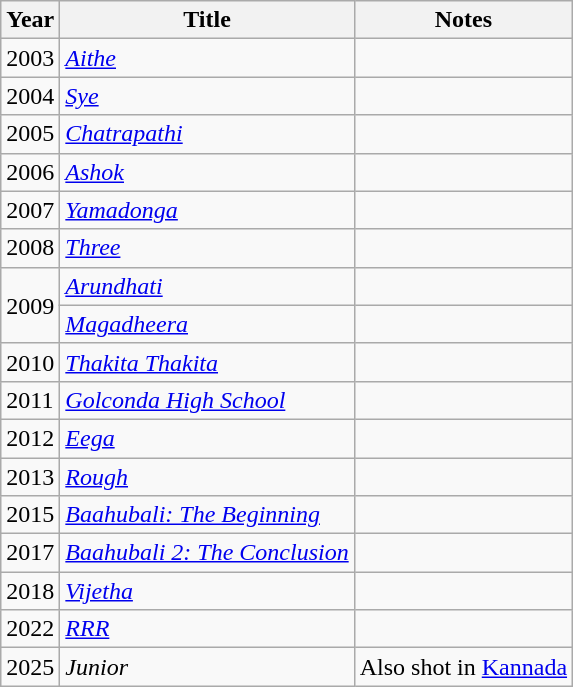<table class="wikitable">
<tr>
<th>Year</th>
<th>Title</th>
<th>Notes</th>
</tr>
<tr>
<td>2003</td>
<td><em><a href='#'>Aithe</a></em></td>
<td></td>
</tr>
<tr>
<td>2004</td>
<td><em><a href='#'>Sye</a></em></td>
<td></td>
</tr>
<tr>
<td>2005</td>
<td><em><a href='#'>Chatrapathi</a></em></td>
<td></td>
</tr>
<tr>
<td>2006</td>
<td><em><a href='#'>Ashok</a></em></td>
<td></td>
</tr>
<tr>
<td>2007</td>
<td><em><a href='#'>Yamadonga</a></em></td>
<td></td>
</tr>
<tr>
<td>2008</td>
<td><em><a href='#'>Three</a></em></td>
<td></td>
</tr>
<tr>
<td rowspan="2">2009</td>
<td><em><a href='#'>Arundhati</a></em></td>
<td></td>
</tr>
<tr>
<td><em><a href='#'>Magadheera</a></em></td>
<td></td>
</tr>
<tr>
<td>2010</td>
<td><em><a href='#'>Thakita Thakita</a></em></td>
<td></td>
</tr>
<tr>
<td>2011</td>
<td><em><a href='#'>Golconda High School</a></em></td>
<td></td>
</tr>
<tr>
<td>2012</td>
<td><em><a href='#'>Eega</a></em></td>
<td></td>
</tr>
<tr>
<td>2013</td>
<td><em><a href='#'>Rough</a></em></td>
<td></td>
</tr>
<tr>
<td>2015</td>
<td><em><a href='#'>Baahubali: The Beginning</a></em></td>
<td></td>
</tr>
<tr>
<td>2017</td>
<td><em><a href='#'>Baahubali 2: The Conclusion</a></em></td>
<td></td>
</tr>
<tr>
<td>2018</td>
<td><em><a href='#'>Vijetha</a></em></td>
<td></td>
</tr>
<tr>
<td>2022</td>
<td><em><a href='#'>RRR</a></em></td>
<td></td>
</tr>
<tr>
<td>2025</td>
<td><em>Junior</em></td>
<td>Also shot in <a href='#'>Kannada</a></td>
</tr>
</table>
